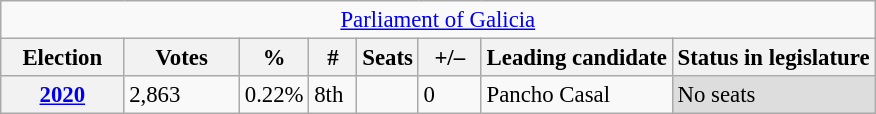<table class="wikitable" style="font-size:95%; text-align:left;">
<tr>
<td colspan="8" align="center"><a href='#'>Parliament of Galicia</a></td>
</tr>
<tr>
<th width="75">Election</th>
<th width="70">Votes</th>
<th width="35">%</th>
<th width="25">#</th>
<th>Seats</th>
<th width="35">+/–</th>
<th>Leading candidate</th>
<th>Status in legislature</th>
</tr>
<tr>
<th><a href='#'>2020</a></th>
<td>2,863</td>
<td>0.22%</td>
<td>8th</td>
<td></td>
<td>0</td>
<td>Pancho Casal</td>
<td style="background:#ddd;">No seats</td>
</tr>
</table>
